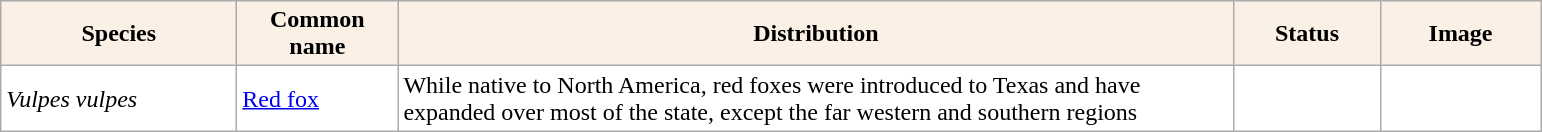<table class="sortable wikitable plainrowheaders" border="0" style="background:#ffffff" align="top" class="sortable wikitable">
<tr ->
<th scope="col" style="background-color:Linen; color:Black" width=150 px>Species</th>
<th scope="col" style="background-color:Linen; color:Black" width=100 px>Common name</th>
<th scope="col" style="background:Linen; color:Black" width=550 px>Distribution</th>
<th scope="col" style="background-color:Linen; color:Black" width=90 px>Status</th>
<th scope="col" style="background:Linen; color:Black" width=100 px>Image</th>
</tr>
<tr>
<td !scope="row" style="background:#ffffff"><em>Vulpes vulpes</em></td>
<td><a href='#'>Red fox</a></td>
<td>While native to North America, red foxes were introduced to Texas and have expanded over most of the state, except the far western and southern regions</td>
<td></td>
<td></td>
</tr>
</table>
